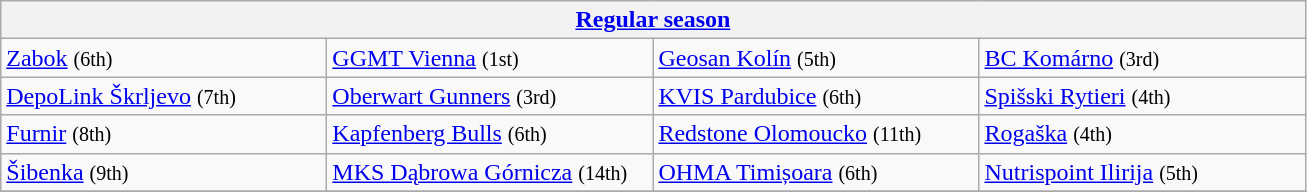<table class="wikitable" style="white-space: nowrap;">
<tr>
<th colspan="4"><a href='#'>Regular season</a></th>
</tr>
<tr>
<td width="210"> <a href='#'>Zabok</a> <small>(6th)</small></td>
<td width="210"> <a href='#'>GGMT Vienna</a> <small>(1st)</small></td>
<td width="210"> <a href='#'>Geosan Kolín</a> <small>(5th)</small></td>
<td width="210"> <a href='#'>BC Komárno</a> <small>(3rd)</small></td>
</tr>
<tr>
<td width="210"> <a href='#'>DepoLink Škrljevo</a> <small>(7th)</small></td>
<td width="210"> <a href='#'>Oberwart Gunners</a> <small>(3rd)</small></td>
<td width="210"> <a href='#'>KVIS Pardubice</a> <small>(6th)</small></td>
<td width="210"> <a href='#'>Spišski Rytieri</a> <small>(4th)</small></td>
</tr>
<tr>
<td width="210"> <a href='#'>Furnir</a> <small>(8th)</small></td>
<td width="210"> <a href='#'>Kapfenberg Bulls</a> <small>(6th)</small></td>
<td width="210"> <a href='#'>Redstone Olomoucko</a> <small>(11th)</small></td>
<td width="210"> <a href='#'>Rogaška</a> <small>(4th)</small></td>
</tr>
<tr>
<td width="210"> <a href='#'>Šibenka</a> <small>(9th)</small></td>
<td width="210"> <a href='#'>MKS Dąbrowa Górnicza</a> <small>(14th)</small></td>
<td width="210"> <a href='#'>OHMA Timișoara</a> <small>(6th)</small></td>
<td width="210"> <a href='#'>Nutrispoint Ilirija</a> <small>(5th)</small></td>
</tr>
<tr>
</tr>
</table>
